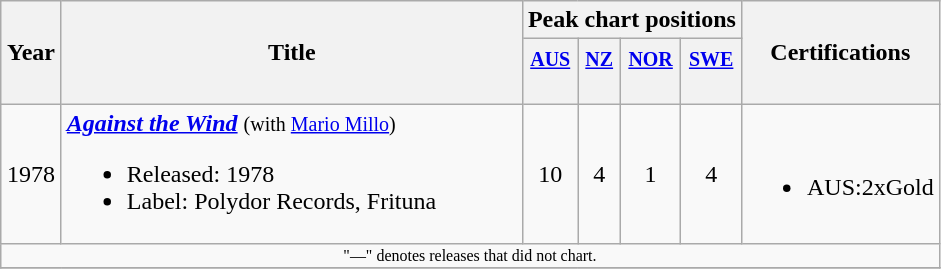<table class="wikitable">
<tr>
<th rowspan="2" width="33">Year</th>
<th rowspan="2" width="300">Title</th>
<th colspan="4">Peak chart positions</th>
<th rowspan="2">Certifications</th>
</tr>
<tr>
<th scope="col" style="text-align:center;"><small><a href='#'>AUS</a><br><br></small></th>
<th scope="col" style="text-align:center;"><small><a href='#'>NZ</a><br><br></small></th>
<th scope="col" style="text-align:center;"><small><a href='#'>NOR</a><br><br></small></th>
<th scope="col" style="text-align:center;"><small><a href='#'>SWE</a><br><br></small></th>
</tr>
<tr>
<td align="center">1978</td>
<td><strong><em><a href='#'>Against the Wind</a></em></strong> <small> (with <a href='#'>Mario Millo</a>)</small><br><ul><li>Released: 1978</li><li>Label: Polydor Records, Frituna</li></ul></td>
<td align="center">10</td>
<td align="center">4</td>
<td align="center">1</td>
<td align="center">4</td>
<td><br><ul><li>AUS:2xGold</li></ul></td>
</tr>
<tr>
<td align="center" colspan="7" style="font-size: 8pt">"—" denotes releases that did not chart.</td>
</tr>
<tr>
</tr>
</table>
